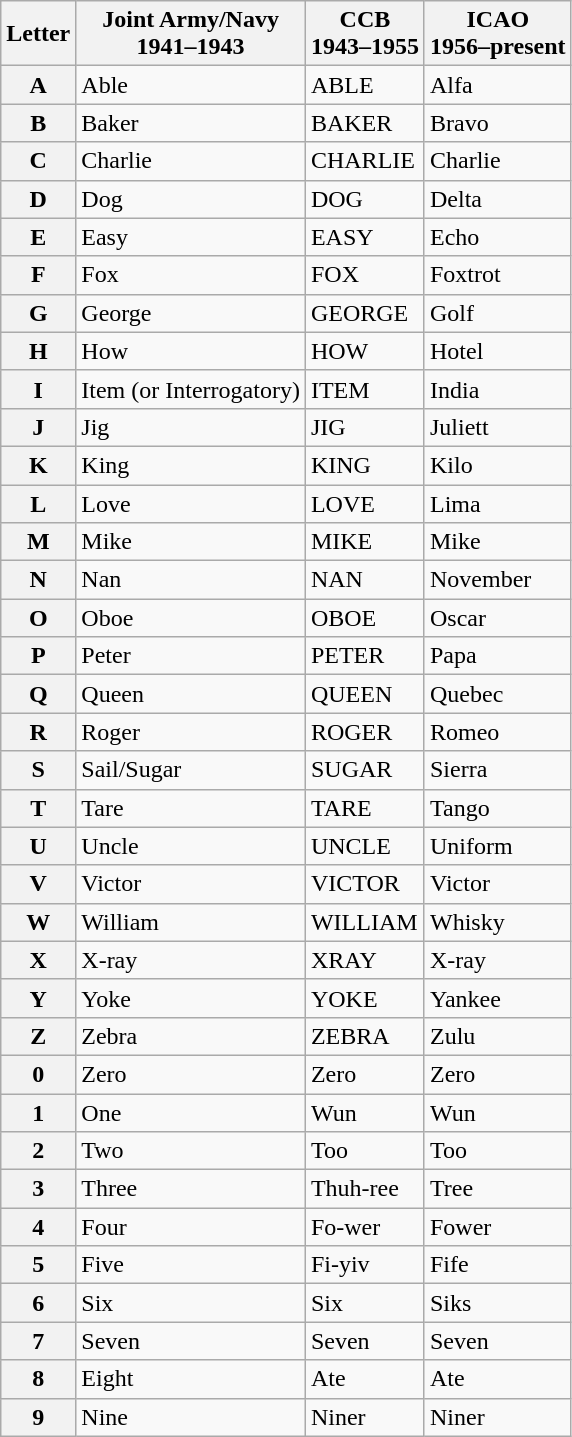<table class="wikitable">
<tr>
<th scope="col">Letter</th>
<th scope="col">Joint Army/Navy<br>1941–1943</th>
<th scope="col">CCB<br>1943–1955</th>
<th scope="col">ICAO<br>1956–present</th>
</tr>
<tr>
<th scope="row">A</th>
<td>Able</td>
<td>ABLE</td>
<td>Alfa </td>
</tr>
<tr>
<th scope="row">B</th>
<td>Baker</td>
<td>BAKER</td>
<td>Bravo</td>
</tr>
<tr>
<th scope="row">C</th>
<td>Charlie</td>
<td>CHARLIE</td>
<td>Charlie</td>
</tr>
<tr>
<th scope="row">D</th>
<td>Dog</td>
<td>DOG</td>
<td>Delta</td>
</tr>
<tr>
<th scope="row">E</th>
<td>Easy</td>
<td>EASY</td>
<td>Echo</td>
</tr>
<tr>
<th scope="row">F</th>
<td>Fox</td>
<td>FOX</td>
<td>Foxtrot</td>
</tr>
<tr>
<th scope="row">G</th>
<td>George</td>
<td>GEORGE</td>
<td>Golf</td>
</tr>
<tr>
<th scope="row">H</th>
<td>How</td>
<td>HOW</td>
<td>Hotel</td>
</tr>
<tr>
<th scope="row">I</th>
<td>Item (or Interrogatory)</td>
<td>ITEM</td>
<td>India</td>
</tr>
<tr>
<th scope="row">J</th>
<td>Jig</td>
<td>JIG</td>
<td>Juliett </td>
</tr>
<tr>
<th scope="row">K</th>
<td>King</td>
<td>KING</td>
<td>Kilo</td>
</tr>
<tr>
<th scope="row">L</th>
<td>Love</td>
<td>LOVE</td>
<td>Lima</td>
</tr>
<tr>
<th scope="row">M</th>
<td>Mike</td>
<td>MIKE</td>
<td>Mike</td>
</tr>
<tr>
<th scope="row">N</th>
<td>Nan</td>
<td>NAN</td>
<td>November</td>
</tr>
<tr>
<th scope="row">O</th>
<td>Oboe</td>
<td>OBOE</td>
<td>Oscar</td>
</tr>
<tr>
<th scope="row">P</th>
<td>Peter</td>
<td>PETER</td>
<td>Papa</td>
</tr>
<tr>
<th scope="row">Q</th>
<td>Queen</td>
<td>QUEEN</td>
<td>Quebec</td>
</tr>
<tr>
<th scope="row">R</th>
<td>Roger</td>
<td>ROGER</td>
<td>Romeo</td>
</tr>
<tr>
<th scope="row">S</th>
<td>Sail/Sugar</td>
<td>SUGAR</td>
<td>Sierra</td>
</tr>
<tr>
<th scope="row">T</th>
<td>Tare</td>
<td>TARE</td>
<td>Tango</td>
</tr>
<tr>
<th scope="row">U</th>
<td>Uncle</td>
<td>UNCLE</td>
<td>Uniform</td>
</tr>
<tr>
<th scope="row">V</th>
<td>Victor</td>
<td>VICTOR</td>
<td>Victor</td>
</tr>
<tr>
<th scope="row">W</th>
<td>William</td>
<td>WILLIAM</td>
<td>Whisky</td>
</tr>
<tr>
<th scope="row">X</th>
<td>X-ray</td>
<td>XRAY</td>
<td>X-ray</td>
</tr>
<tr>
<th scope="row">Y</th>
<td>Yoke</td>
<td>YOKE</td>
<td>Yankee</td>
</tr>
<tr>
<th scope="row">Z</th>
<td>Zebra</td>
<td>ZEBRA</td>
<td>Zulu</td>
</tr>
<tr>
<th scope="row">0</th>
<td>Zero</td>
<td>Zero</td>
<td>Zero</td>
</tr>
<tr>
<th scope="row">1</th>
<td>One</td>
<td>Wun</td>
<td>Wun</td>
</tr>
<tr>
<th scope="row">2</th>
<td>Two</td>
<td>Too</td>
<td>Too</td>
</tr>
<tr>
<th scope="row">3</th>
<td>Three</td>
<td>Thuh-ree</td>
<td>Tree</td>
</tr>
<tr>
<th scope="row">4</th>
<td>Four</td>
<td>Fo-wer</td>
<td>Fower</td>
</tr>
<tr>
<th scope="row">5</th>
<td>Five</td>
<td>Fi-yiv</td>
<td>Fife</td>
</tr>
<tr>
<th scope="row">6</th>
<td>Six</td>
<td>Six</td>
<td>Siks</td>
</tr>
<tr>
<th scope="row">7</th>
<td>Seven</td>
<td>Seven</td>
<td>Seven</td>
</tr>
<tr>
<th scope="row">8</th>
<td>Eight</td>
<td>Ate</td>
<td>Ate</td>
</tr>
<tr>
<th scope="row">9</th>
<td>Nine</td>
<td>Niner</td>
<td>Niner</td>
</tr>
</table>
